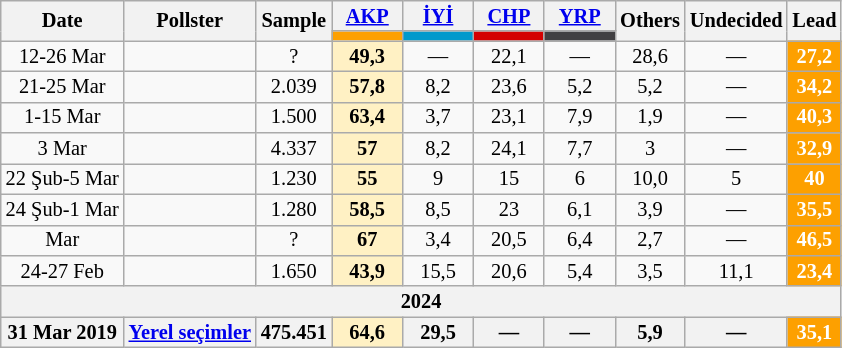<table class="wikitable mw-collapsible" style="text-align:center; font-size:85%; line-height:14px;">
<tr>
<th rowspan="2">Date</th>
<th rowspan="2">Pollster</th>
<th rowspan="2">Sample</th>
<th style="width:3em;"><a href='#'>AKP</a></th>
<th style="width:3em;"><a href='#'>İYİ</a></th>
<th style="width:3em;"><a href='#'>CHP</a></th>
<th style="width:3em;"><a href='#'>YRP</a></th>
<th rowspan="2">Others</th>
<th rowspan="2">Undecided</th>
<th rowspan="2">Lead</th>
</tr>
<tr>
<th style="background:#fda000;"></th>
<th style="background:#0099cc;"></th>
<th style="background:#d40000;"></th>
<th style="background:#414042;"></th>
</tr>
<tr>
<td>12-26 Mar</td>
<td></td>
<td>?</td>
<td style="background:#FFF1C4"><strong>49,3</strong></td>
<td>—</td>
<td>22,1</td>
<td>—</td>
<td>28,6</td>
<td>—</td>
<th style="background:#fda000; color:white;">27,2</th>
</tr>
<tr>
<td>21-25 Mar</td>
<td></td>
<td>2.039</td>
<td style="background:#FFF1C4"><strong>57,8</strong></td>
<td>8,2</td>
<td>23,6</td>
<td>5,2</td>
<td>5,2</td>
<td>—</td>
<th style="background:#fda000; color:white;">34,2</th>
</tr>
<tr>
<td>1-15 Mar</td>
<td></td>
<td>1.500</td>
<td style="background:#FFF1C4"><strong>63,4</strong></td>
<td>3,7</td>
<td>23,1</td>
<td>7,9</td>
<td>1,9</td>
<td>—</td>
<th style="background:#fda000; color:white;">40,3</th>
</tr>
<tr>
<td>3 Mar</td>
<td></td>
<td>4.337</td>
<td style="background:#FFF1C4"><strong>57</strong></td>
<td>8,2</td>
<td>24,1</td>
<td>7,7</td>
<td>3</td>
<td>—</td>
<th style="background:#fda000; color:white;">32,9</th>
</tr>
<tr>
<td>22 Şub-5 Mar</td>
<td></td>
<td>1.230</td>
<td style="background:#FFF1C4"><strong>55</strong></td>
<td>9</td>
<td>15</td>
<td>6</td>
<td>10,0</td>
<td>5</td>
<th style="background:#fda000; color:white;">40</th>
</tr>
<tr>
<td>24 Şub-1 Mar</td>
<td></td>
<td>1.280</td>
<td style="background:#FFF1C4"><strong>58,5</strong></td>
<td>8,5</td>
<td>23</td>
<td>6,1</td>
<td>3,9</td>
<td>—</td>
<th style="background:#fda000; color:white;">35,5</th>
</tr>
<tr>
<td>Mar</td>
<td></td>
<td>?</td>
<td style="background:#FFF1C4"><strong>67</strong></td>
<td>3,4</td>
<td>20,5</td>
<td>6,4</td>
<td>2,7</td>
<td>—</td>
<th style="background:#fda000; color:white;">46,5</th>
</tr>
<tr>
<td>24-27 Feb</td>
<td></td>
<td>1.650</td>
<td style="background:#FFF1C4"><strong>43,9</strong></td>
<td>15,5</td>
<td>20,6</td>
<td>5,4</td>
<td>3,5</td>
<td>11,1</td>
<th style="background:#fda000; color:white;">23,4</th>
</tr>
<tr>
<th colspan="10">2024</th>
</tr>
<tr>
<th>31 Mar 2019</th>
<th><a href='#'>Yerel seçimler</a></th>
<th>475.451</th>
<th style="background:#FFF1C4"><strong>64,6</strong></th>
<th>29,5</th>
<th>—</th>
<th>—</th>
<th>5,9</th>
<th>—</th>
<th style="background:#fda000; color:white;">35,1</th>
</tr>
</table>
